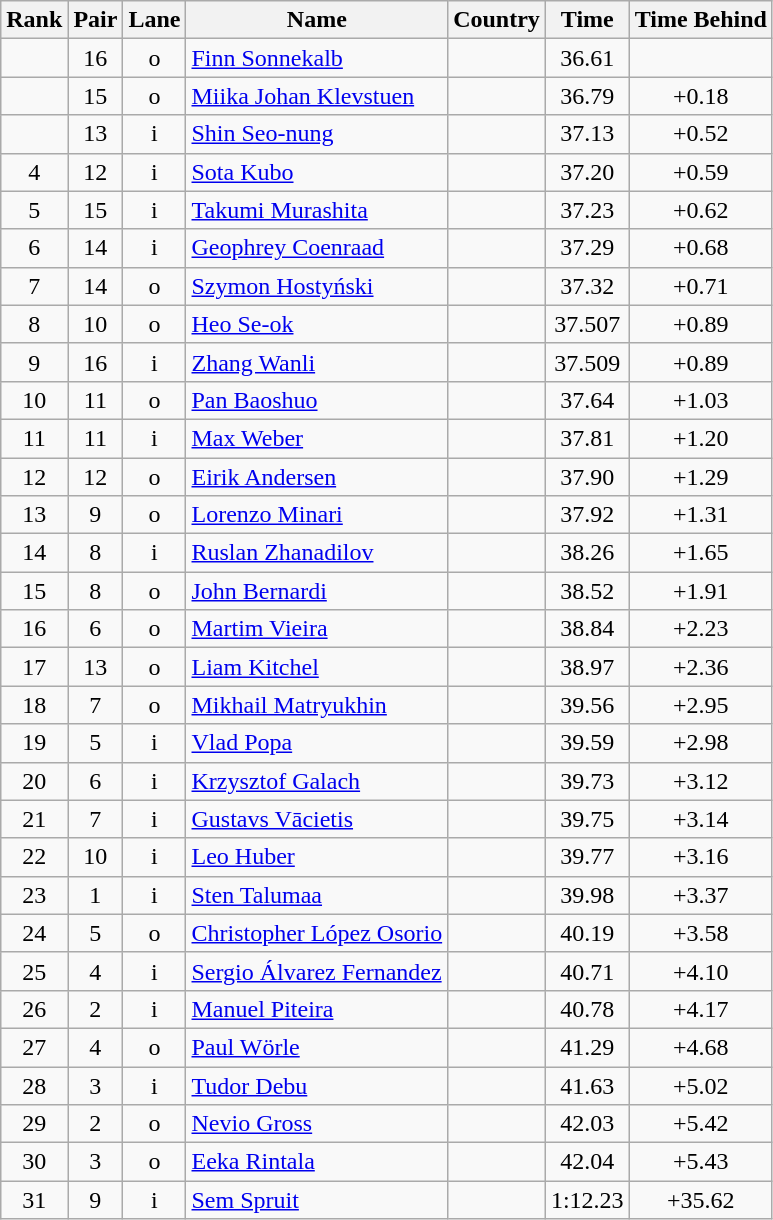<table class="wikitable sortable" style="text-align:center">
<tr>
<th>Rank</th>
<th>Pair</th>
<th>Lane</th>
<th>Name</th>
<th>Country</th>
<th>Time</th>
<th>Time Behind</th>
</tr>
<tr>
<td></td>
<td>16</td>
<td>o</td>
<td align=left><a href='#'>Finn Sonnekalb</a></td>
<td align=left></td>
<td>36.61</td>
<td></td>
</tr>
<tr>
<td></td>
<td>15</td>
<td>o</td>
<td align=left><a href='#'>Miika Johan Klevstuen</a></td>
<td align=left></td>
<td>36.79</td>
<td>+0.18</td>
</tr>
<tr>
<td></td>
<td>13</td>
<td>i</td>
<td align=left><a href='#'>Shin Seo-nung</a></td>
<td align=left></td>
<td>37.13</td>
<td>+0.52</td>
</tr>
<tr>
<td>4</td>
<td>12</td>
<td>i</td>
<td align=left><a href='#'>Sota Kubo</a></td>
<td align=left></td>
<td>37.20</td>
<td>+0.59</td>
</tr>
<tr>
<td>5</td>
<td>15</td>
<td>i</td>
<td align=left><a href='#'>Takumi Murashita</a></td>
<td align=left></td>
<td>37.23</td>
<td>+0.62</td>
</tr>
<tr>
<td>6</td>
<td>14</td>
<td>i</td>
<td align=left><a href='#'>Geophrey Coenraad</a></td>
<td align=left></td>
<td>37.29</td>
<td>+0.68</td>
</tr>
<tr>
<td>7</td>
<td>14</td>
<td>o</td>
<td align=left><a href='#'>Szymon Hostyński</a></td>
<td align=left></td>
<td>37.32</td>
<td>+0.71</td>
</tr>
<tr>
<td>8</td>
<td>10</td>
<td>o</td>
<td align=left><a href='#'>Heo Se-ok</a></td>
<td align=left></td>
<td>37.507</td>
<td>+0.89</td>
</tr>
<tr>
<td>9</td>
<td>16</td>
<td>i</td>
<td align=left><a href='#'>Zhang Wanli</a></td>
<td align=left></td>
<td>37.509</td>
<td>+0.89</td>
</tr>
<tr>
<td>10</td>
<td>11</td>
<td>o</td>
<td align=left><a href='#'>Pan Baoshuo</a></td>
<td align=left></td>
<td>37.64</td>
<td>+1.03</td>
</tr>
<tr>
<td>11</td>
<td>11</td>
<td>i</td>
<td align=left><a href='#'>Max Weber</a></td>
<td align=left></td>
<td>37.81</td>
<td>+1.20</td>
</tr>
<tr>
<td>12</td>
<td>12</td>
<td>o</td>
<td align=left><a href='#'>Eirik Andersen</a></td>
<td align=left></td>
<td>37.90</td>
<td>+1.29</td>
</tr>
<tr>
<td>13</td>
<td>9</td>
<td>o</td>
<td align=left><a href='#'>Lorenzo Minari</a></td>
<td align=left></td>
<td>37.92</td>
<td>+1.31</td>
</tr>
<tr>
<td>14</td>
<td>8</td>
<td>i</td>
<td align=left><a href='#'>Ruslan Zhanadilov</a></td>
<td align=left></td>
<td>38.26</td>
<td>+1.65</td>
</tr>
<tr>
<td>15</td>
<td>8</td>
<td>o</td>
<td align=left><a href='#'>John Bernardi</a></td>
<td align=left></td>
<td>38.52</td>
<td>+1.91</td>
</tr>
<tr>
<td>16</td>
<td>6</td>
<td>o</td>
<td align=left><a href='#'>Martim Vieira</a></td>
<td align=left></td>
<td>38.84</td>
<td>+2.23</td>
</tr>
<tr>
<td>17</td>
<td>13</td>
<td>o</td>
<td align=left><a href='#'>Liam Kitchel</a></td>
<td align=left></td>
<td>38.97</td>
<td>+2.36</td>
</tr>
<tr>
<td>18</td>
<td>7</td>
<td>o</td>
<td align=left><a href='#'>Mikhail Matryukhin</a></td>
<td align=left></td>
<td>39.56</td>
<td>+2.95</td>
</tr>
<tr>
<td>19</td>
<td>5</td>
<td>i</td>
<td align=left><a href='#'>Vlad Popa</a></td>
<td align=left></td>
<td>39.59</td>
<td>+2.98</td>
</tr>
<tr>
<td>20</td>
<td>6</td>
<td>i</td>
<td align=left><a href='#'>Krzysztof Galach</a></td>
<td align=left></td>
<td>39.73</td>
<td>+3.12</td>
</tr>
<tr>
<td>21</td>
<td>7</td>
<td>i</td>
<td align=left><a href='#'>Gustavs Vācietis</a></td>
<td align=left></td>
<td>39.75</td>
<td>+3.14</td>
</tr>
<tr>
<td>22</td>
<td>10</td>
<td>i</td>
<td align=left><a href='#'>Leo Huber</a></td>
<td align=left></td>
<td>39.77</td>
<td>+3.16</td>
</tr>
<tr>
<td>23</td>
<td>1</td>
<td>i</td>
<td align=left><a href='#'>Sten Talumaa</a></td>
<td align=left></td>
<td>39.98</td>
<td>+3.37</td>
</tr>
<tr>
<td>24</td>
<td>5</td>
<td>o</td>
<td align=left><a href='#'>Christopher López Osorio</a></td>
<td align=left></td>
<td>40.19</td>
<td>+3.58</td>
</tr>
<tr>
<td>25</td>
<td>4</td>
<td>i</td>
<td align=left><a href='#'>Sergio Álvarez Fernandez</a></td>
<td align=left></td>
<td>40.71</td>
<td>+4.10</td>
</tr>
<tr>
<td>26</td>
<td>2</td>
<td>i</td>
<td align=left><a href='#'>Manuel Piteira</a></td>
<td align=left></td>
<td>40.78</td>
<td>+4.17</td>
</tr>
<tr>
<td>27</td>
<td>4</td>
<td>o</td>
<td align=left><a href='#'>Paul Wörle</a></td>
<td align=left></td>
<td>41.29</td>
<td>+4.68</td>
</tr>
<tr>
<td>28</td>
<td>3</td>
<td>i</td>
<td align=left><a href='#'>Tudor Debu</a></td>
<td align=left></td>
<td>41.63</td>
<td>+5.02</td>
</tr>
<tr>
<td>29</td>
<td>2</td>
<td>o</td>
<td align=left><a href='#'>Nevio Gross</a></td>
<td align=left></td>
<td>42.03</td>
<td>+5.42</td>
</tr>
<tr>
<td>30</td>
<td>3</td>
<td>o</td>
<td align=left><a href='#'>Eeka Rintala</a></td>
<td align=left></td>
<td>42.04</td>
<td>+5.43</td>
</tr>
<tr>
<td>31</td>
<td>9</td>
<td>i</td>
<td align=left><a href='#'>Sem Spruit</a></td>
<td align=left></td>
<td>1:12.23</td>
<td>+35.62</td>
</tr>
</table>
